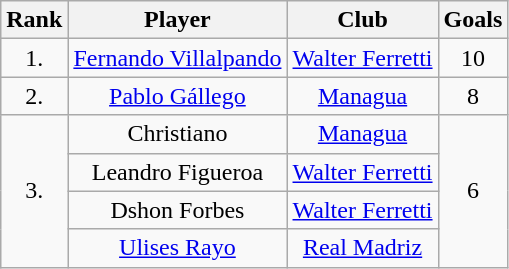<table class="wikitable" style="text-align:center">
<tr>
<th>Rank</th>
<th>Player</th>
<th>Club</th>
<th>Goals</th>
</tr>
<tr>
<td>1.</td>
<td> <a href='#'>Fernando Villalpando</a></td>
<td><a href='#'>Walter Ferretti</a></td>
<td>10</td>
</tr>
<tr>
<td>2.</td>
<td> <a href='#'>Pablo Gállego</a></td>
<td><a href='#'>Managua</a></td>
<td>8</td>
</tr>
<tr>
<td rowspan="4">3.</td>
<td> Christiano</td>
<td><a href='#'>Managua</a></td>
<td rowspan="4">6</td>
</tr>
<tr>
<td> Leandro Figueroa</td>
<td><a href='#'>Walter Ferretti</a></td>
</tr>
<tr>
<td> Dshon Forbes</td>
<td><a href='#'>Walter Ferretti</a></td>
</tr>
<tr>
<td> <a href='#'>Ulises Rayo</a></td>
<td><a href='#'>Real Madriz</a></td>
</tr>
</table>
